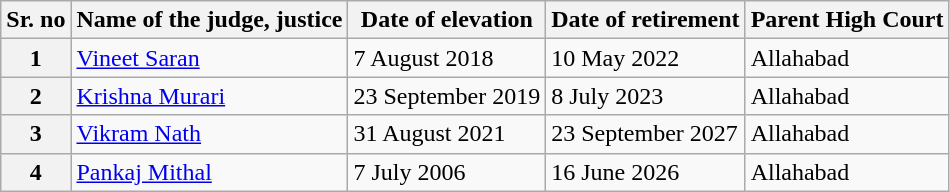<table class="wikitable sortable">
<tr>
<th>Sr. no</th>
<th>Name of the judge, justice</th>
<th>Date of elevation</th>
<th>Date of retirement</th>
<th>Parent High Court</th>
</tr>
<tr>
<th>1</th>
<td><a href='#'>Vineet Saran</a></td>
<td>7 August 2018</td>
<td>10 May 2022</td>
<td>Allahabad</td>
</tr>
<tr>
<th>2</th>
<td><a href='#'>Krishna Murari</a></td>
<td>23 September 2019</td>
<td>8 July 2023</td>
<td>Allahabad</td>
</tr>
<tr>
<th>3</th>
<td><a href='#'>Vikram Nath</a></td>
<td>31 August 2021</td>
<td>23 September 2027</td>
<td>Allahabad</td>
</tr>
<tr>
<th>4</th>
<td><a href='#'>Pankaj Mithal</a></td>
<td>7 July 2006</td>
<td>16 June 2026</td>
<td>Allahabad</td>
</tr>
</table>
